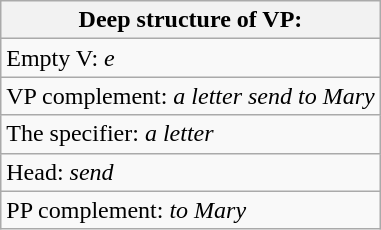<table class="wikitable">
<tr>
<th>Deep structure of VP:</th>
</tr>
<tr>
<td>Empty V: <em>e</em></td>
</tr>
<tr>
<td>VP complement: <em>a letter send to Mary</em></td>
</tr>
<tr>
<td>The specifier: <em>a letter</em></td>
</tr>
<tr>
<td>Head: <em>send</em></td>
</tr>
<tr>
<td>PP complement: <em>to Mary</em></td>
</tr>
</table>
